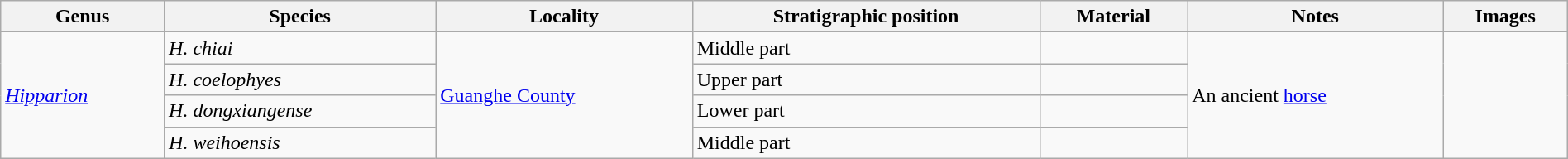<table class="wikitable sortable" align="center" width="100%">
<tr>
<th>Genus</th>
<th>Species</th>
<th>Locality</th>
<th>Stratigraphic position</th>
<th>Material</th>
<th>Notes</th>
<th>Images</th>
</tr>
<tr>
<td rowspan = 4><em><a href='#'>Hipparion</a></em></td>
<td><em>H. chiai</em></td>
<td rowspan = 4><a href='#'>Guanghe County</a></td>
<td>Middle part</td>
<td></td>
<td rowspan = 4>An ancient <a href='#'>horse</a></td>
<td rowspan = 4></td>
</tr>
<tr>
<td><em>H. coelophyes</em></td>
<td>Upper part</td>
<td></td>
</tr>
<tr>
<td><em>H. dongxiangense</em></td>
<td>Lower part</td>
<td></td>
</tr>
<tr>
<td><em>H. weihoensis</em></td>
<td>Middle part</td>
<td></td>
</tr>
</table>
